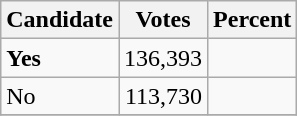<table class="wikitable">
<tr>
<th>Candidate</th>
<th>Votes</th>
<th>Percent</th>
</tr>
<tr>
<td style="font-weight:bold;">Yes</td>
<td style="text-align:right;">136,393</td>
<td style="text-align:right;"></td>
</tr>
<tr>
<td>No</td>
<td style="text-align:right;">113,730</td>
<td style="text-align:right;"></td>
</tr>
<tr>
</tr>
</table>
